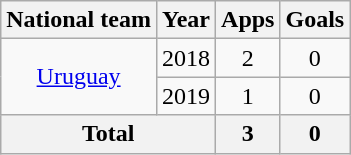<table class="wikitable" style="text-align:center">
<tr>
<th>National team</th>
<th>Year</th>
<th>Apps</th>
<th>Goals</th>
</tr>
<tr>
<td rowspan="2"><a href='#'>Uruguay</a></td>
<td>2018</td>
<td>2</td>
<td>0</td>
</tr>
<tr>
<td>2019</td>
<td>1</td>
<td>0</td>
</tr>
<tr>
<th colspan="2">Total</th>
<th>3</th>
<th>0</th>
</tr>
</table>
